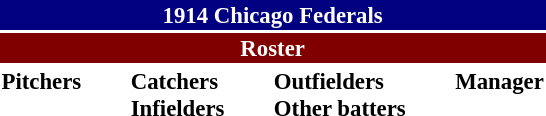<table class="toccolours" style="font-size: 95%;">
<tr>
<th colspan="10" style="background-color: navy; color: white; text-align: center;">1914 Chicago Federals</th>
</tr>
<tr>
<td colspan="10" style="background-color: maroon; color: white; text-align: center;"><strong>Roster</strong></td>
</tr>
<tr>
<td valign="top"><strong>Pitchers</strong><br>








</td>
<td width="25px"></td>
<td valign="top"><strong>Catchers</strong><br>


<strong>Infielders</strong>







</td>
<td width="25px"></td>
<td valign="top"><strong>Outfielders</strong><br>




<strong>Other batters</strong>

</td>
<td width="25px"></td>
<td valign="top"><strong>Manager</strong><br></td>
</tr>
</table>
